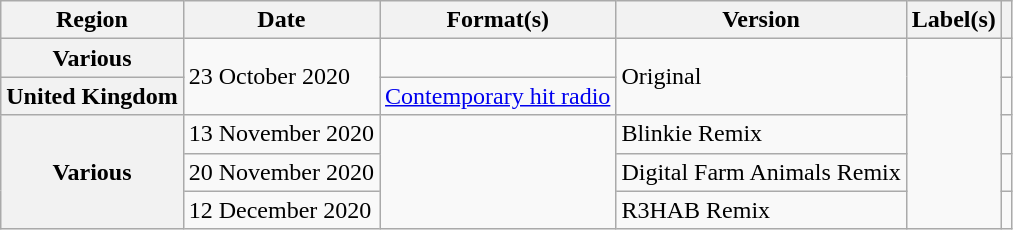<table class="wikitable plainrowheaders">
<tr>
<th scope="col">Region</th>
<th scope="col">Date</th>
<th scope="col">Format(s)</th>
<th scope="col">Version</th>
<th scope="col">Label(s)</th>
<th scope="col"></th>
</tr>
<tr>
<th scope="row">Various</th>
<td rowspan="2">23 October 2020</td>
<td></td>
<td rowspan="2">Original</td>
<td rowspan="5"></td>
<td style="text-align:center;"></td>
</tr>
<tr>
<th scope="row">United Kingdom</th>
<td><a href='#'>Contemporary hit radio</a></td>
<td style="text-align:center;"></td>
</tr>
<tr>
<th rowspan="3" scope="row">Various</th>
<td>13 November 2020</td>
<td rowspan="3"></td>
<td>Blinkie Remix</td>
<td style="text-align:center;"></td>
</tr>
<tr>
<td>20 November 2020</td>
<td>Digital Farm Animals Remix</td>
<td style="text-align:center;"></td>
</tr>
<tr>
<td>12 December 2020</td>
<td>R3HAB Remix</td>
<td style="text-align:center;"></td>
</tr>
</table>
